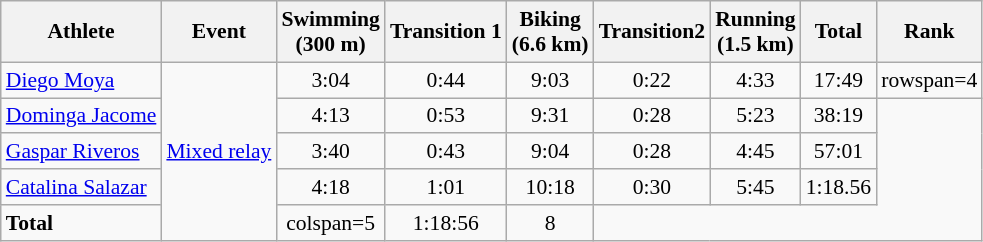<table class=wikitable style=font-size:90%;text-align:center>
<tr>
<th>Athlete</th>
<th>Event</th>
<th>Swimming<br><span>(300 m)</span></th>
<th>Transition 1</th>
<th>Biking<br><span>(6.6 km)</span></th>
<th>Transition2</th>
<th>Running<br><span>(1.5 km)</span></th>
<th>Total</th>
<th>Rank</th>
</tr>
<tr>
<td style="text-align:left"><a href='#'>Diego Moya</a></td>
<td style="text-align:left" rowspan=5><a href='#'>Mixed relay</a></td>
<td>3:04</td>
<td>0:44</td>
<td>9:03</td>
<td>0:22</td>
<td>4:33</td>
<td>17:49</td>
<td>rowspan=4 </td>
</tr>
<tr>
<td style="text-align:left"><a href='#'>Dominga Jacome</a></td>
<td>4:13</td>
<td>0:53</td>
<td>9:31</td>
<td>0:28</td>
<td>5:23</td>
<td>38:19</td>
</tr>
<tr>
<td style="text-align:left"><a href='#'>Gaspar Riveros</a></td>
<td>3:40</td>
<td>0:43</td>
<td>9:04</td>
<td>0:28</td>
<td>4:45</td>
<td>57:01</td>
</tr>
<tr>
<td style="text-align:left"><a href='#'>Catalina Salazar</a></td>
<td>4:18</td>
<td>1:01</td>
<td>10:18</td>
<td>0:30</td>
<td>5:45</td>
<td>1:18.56</td>
</tr>
<tr>
<td style="text-align:left"><strong>Total</strong></td>
<td>colspan=5 </td>
<td>1:18:56</td>
<td>8</td>
</tr>
</table>
